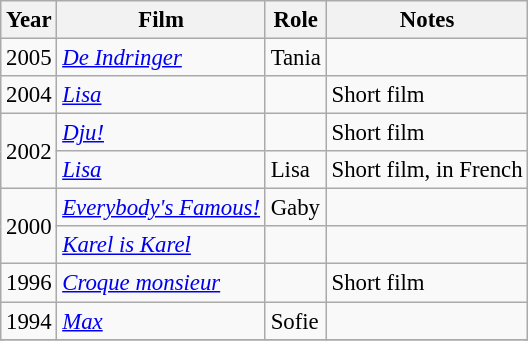<table class="wikitable" style="font-size: 95%;">
<tr>
<th>Year</th>
<th>Film</th>
<th>Role</th>
<th>Notes</th>
</tr>
<tr>
<td>2005</td>
<td><em><a href='#'>De Indringer</a></em></td>
<td>Tania</td>
<td></td>
</tr>
<tr>
<td>2004</td>
<td><em><a href='#'>Lisa</a></em></td>
<td></td>
<td>Short film</td>
</tr>
<tr>
<td rowspan="2">2002</td>
<td><em><a href='#'>Dju!</a></em></td>
<td></td>
<td>Short film</td>
</tr>
<tr>
<td><em><a href='#'>Lisa</a></em></td>
<td>Lisa</td>
<td>Short film, in French</td>
</tr>
<tr>
<td rowspan="2">2000</td>
<td><em><a href='#'>Everybody's Famous!</a></em></td>
<td>Gaby</td>
<td></td>
</tr>
<tr>
<td><em><a href='#'>Karel is Karel</a></em></td>
<td></td>
<td></td>
</tr>
<tr>
<td>1996</td>
<td><em><a href='#'>Croque monsieur</a></em></td>
<td></td>
<td>Short film</td>
</tr>
<tr>
<td>1994</td>
<td><em><a href='#'>Max</a></em></td>
<td>Sofie</td>
<td></td>
</tr>
<tr>
</tr>
</table>
